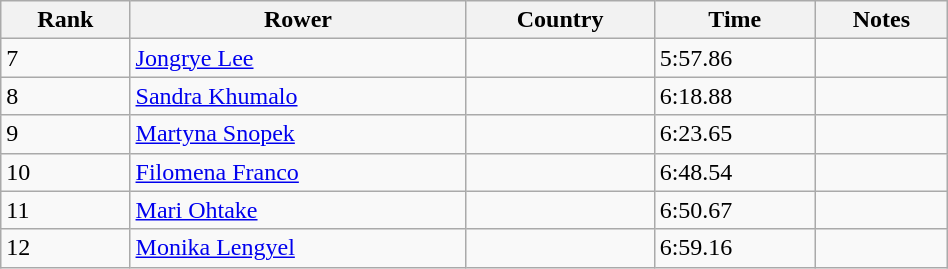<table class="wikitable" width=50%>
<tr>
<th>Rank</th>
<th>Rower</th>
<th>Country</th>
<th>Time</th>
<th>Notes</th>
</tr>
<tr>
<td>7</td>
<td><a href='#'>Jongrye Lee</a></td>
<td></td>
<td>5:57.86</td>
<td></td>
</tr>
<tr>
<td>8</td>
<td><a href='#'>Sandra Khumalo</a></td>
<td></td>
<td>6:18.88</td>
<td></td>
</tr>
<tr>
<td>9</td>
<td><a href='#'>Martyna Snopek</a></td>
<td></td>
<td>6:23.65</td>
<td></td>
</tr>
<tr>
<td>10</td>
<td><a href='#'>Filomena Franco</a></td>
<td></td>
<td>6:48.54</td>
<td></td>
</tr>
<tr>
<td>11</td>
<td><a href='#'>Mari Ohtake</a></td>
<td></td>
<td>6:50.67</td>
<td></td>
</tr>
<tr>
<td>12</td>
<td><a href='#'>Monika Lengyel</a></td>
<td></td>
<td>6:59.16</td>
<td></td>
</tr>
</table>
